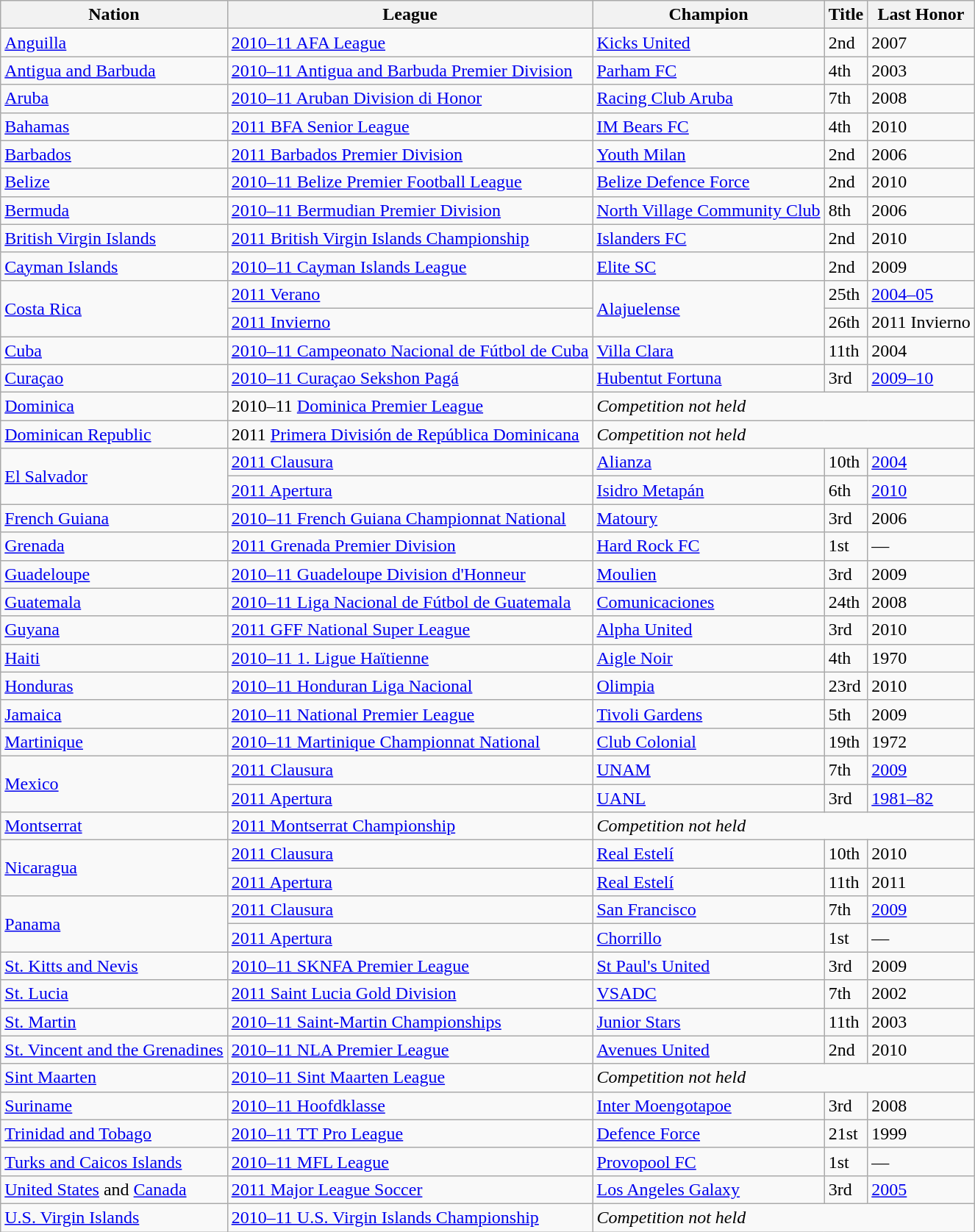<table class="wikitable">
<tr>
<th>Nation</th>
<th>League</th>
<th>Champion</th>
<th>Title</th>
<th>Last Honor</th>
</tr>
<tr>
<td> <a href='#'>Anguilla</a></td>
<td><a href='#'>2010–11 AFA League</a></td>
<td><a href='#'>Kicks United</a></td>
<td>2nd</td>
<td>2007</td>
</tr>
<tr>
<td> <a href='#'>Antigua and Barbuda</a></td>
<td><a href='#'>2010–11 Antigua and Barbuda Premier Division</a></td>
<td><a href='#'>Parham FC</a></td>
<td>4th</td>
<td>2003</td>
</tr>
<tr>
<td> <a href='#'>Aruba</a></td>
<td><a href='#'>2010–11 Aruban Division di Honor</a></td>
<td><a href='#'>Racing Club Aruba</a></td>
<td>7th</td>
<td>2008</td>
</tr>
<tr>
<td> <a href='#'>Bahamas</a></td>
<td><a href='#'>2011 BFA Senior League</a></td>
<td><a href='#'>IM Bears FC</a></td>
<td>4th</td>
<td>2010</td>
</tr>
<tr>
<td> <a href='#'>Barbados</a></td>
<td><a href='#'>2011 Barbados Premier Division</a></td>
<td><a href='#'>Youth Milan</a></td>
<td>2nd</td>
<td>2006</td>
</tr>
<tr>
<td> <a href='#'>Belize</a></td>
<td><a href='#'>2010–11 Belize Premier Football League</a></td>
<td><a href='#'>Belize Defence Force</a></td>
<td>2nd</td>
<td>2010</td>
</tr>
<tr>
<td> <a href='#'>Bermuda</a></td>
<td><a href='#'>2010–11 Bermudian Premier Division</a></td>
<td><a href='#'>North Village Community Club</a></td>
<td>8th</td>
<td>2006</td>
</tr>
<tr>
<td> <a href='#'>British Virgin Islands</a></td>
<td><a href='#'>2011 British Virgin Islands Championship</a></td>
<td><a href='#'>Islanders FC</a></td>
<td>2nd</td>
<td>2010</td>
</tr>
<tr>
<td> <a href='#'>Cayman Islands</a></td>
<td><a href='#'>2010–11 Cayman Islands League</a></td>
<td><a href='#'>Elite SC</a></td>
<td>2nd</td>
<td>2009</td>
</tr>
<tr>
<td rowspan="2"> <a href='#'>Costa Rica</a></td>
<td><a href='#'>2011 Verano</a></td>
<td rowspan="2"><a href='#'>Alajuelense</a></td>
<td>25th</td>
<td><a href='#'>2004–05</a></td>
</tr>
<tr>
<td><a href='#'>2011 Invierno</a></td>
<td>26th</td>
<td>2011 Invierno</td>
</tr>
<tr>
<td> <a href='#'>Cuba</a></td>
<td><a href='#'>2010–11 Campeonato Nacional de Fútbol de Cuba</a></td>
<td><a href='#'>Villa Clara</a></td>
<td>11th</td>
<td>2004</td>
</tr>
<tr>
<td> <a href='#'>Curaçao</a></td>
<td><a href='#'>2010–11 Curaçao Sekshon Pagá</a></td>
<td><a href='#'>Hubentut Fortuna</a></td>
<td>3rd</td>
<td><a href='#'>2009–10</a></td>
</tr>
<tr>
<td> <a href='#'>Dominica</a></td>
<td>2010–11 <a href='#'>Dominica Premier League</a></td>
<td colspan="3"><em>Competition not held</em></td>
</tr>
<tr>
<td> <a href='#'>Dominican Republic</a></td>
<td>2011 <a href='#'>Primera División de República Dominicana</a></td>
<td colspan="3"><em>Competition not held</em></td>
</tr>
<tr>
<td rowspan=2> <a href='#'>El Salvador</a></td>
<td><a href='#'>2011 Clausura</a></td>
<td><a href='#'>Alianza</a></td>
<td>10th</td>
<td><a href='#'>2004</a></td>
</tr>
<tr>
<td><a href='#'>2011 Apertura</a></td>
<td><a href='#'>Isidro Metapán</a></td>
<td>6th</td>
<td><a href='#'>2010</a></td>
</tr>
<tr>
<td> <a href='#'>French Guiana</a></td>
<td><a href='#'>2010–11 French Guiana Championnat National</a></td>
<td><a href='#'>Matoury</a></td>
<td>3rd</td>
<td>2006</td>
</tr>
<tr>
<td> <a href='#'>Grenada</a></td>
<td><a href='#'>2011 Grenada Premier Division</a></td>
<td><a href='#'>Hard Rock FC</a></td>
<td>1st</td>
<td>—</td>
</tr>
<tr>
<td> <a href='#'>Guadeloupe</a></td>
<td><a href='#'>2010–11 Guadeloupe Division d'Honneur</a></td>
<td><a href='#'>Moulien</a></td>
<td>3rd</td>
<td>2009</td>
</tr>
<tr>
<td> <a href='#'>Guatemala</a></td>
<td><a href='#'>2010–11 Liga Nacional de Fútbol de Guatemala</a></td>
<td><a href='#'>Comunicaciones</a></td>
<td>24th</td>
<td>2008</td>
</tr>
<tr>
<td> <a href='#'>Guyana</a></td>
<td><a href='#'>2011 GFF National Super League</a></td>
<td><a href='#'>Alpha United</a></td>
<td>3rd</td>
<td>2010</td>
</tr>
<tr>
<td> <a href='#'>Haiti</a></td>
<td><a href='#'>2010–11 1. Ligue Haïtienne</a></td>
<td><a href='#'>Aigle Noir</a></td>
<td>4th</td>
<td>1970</td>
</tr>
<tr>
<td> <a href='#'>Honduras</a></td>
<td><a href='#'>2010–11 Honduran Liga Nacional</a></td>
<td><a href='#'>Olimpia</a></td>
<td>23rd</td>
<td>2010</td>
</tr>
<tr>
<td> <a href='#'>Jamaica</a></td>
<td><a href='#'>2010–11 National Premier League</a></td>
<td><a href='#'>Tivoli Gardens</a></td>
<td>5th</td>
<td>2009</td>
</tr>
<tr>
<td> <a href='#'>Martinique</a></td>
<td><a href='#'>2010–11 Martinique Championnat National</a></td>
<td><a href='#'>Club Colonial</a></td>
<td>19th</td>
<td>1972</td>
</tr>
<tr>
<td rowspan=2> <a href='#'>Mexico</a></td>
<td><a href='#'>2011 Clausura</a></td>
<td><a href='#'>UNAM</a></td>
<td>7th</td>
<td><a href='#'>2009</a></td>
</tr>
<tr>
<td><a href='#'>2011 Apertura</a></td>
<td><a href='#'>UANL</a></td>
<td>3rd</td>
<td><a href='#'>1981–82</a></td>
</tr>
<tr>
<td> <a href='#'>Montserrat</a></td>
<td><a href='#'>2011 Montserrat Championship</a></td>
<td colspan=3><em>Competition not held</em></td>
</tr>
<tr>
<td rowspan=2> <a href='#'>Nicaragua</a></td>
<td><a href='#'>2011 Clausura</a></td>
<td><a href='#'>Real Estelí</a></td>
<td>10th</td>
<td>2010</td>
</tr>
<tr>
<td><a href='#'>2011 Apertura</a></td>
<td><a href='#'>Real Estelí</a></td>
<td>11th</td>
<td>2011</td>
</tr>
<tr>
<td rowspan=2> <a href='#'>Panama</a></td>
<td><a href='#'>2011 Clausura</a></td>
<td><a href='#'>San Francisco</a></td>
<td>7th</td>
<td><a href='#'>2009</a></td>
</tr>
<tr>
<td><a href='#'>2011 Apertura</a></td>
<td><a href='#'>Chorrillo</a></td>
<td>1st</td>
<td>—</td>
</tr>
<tr>
<td> <a href='#'>St. Kitts and Nevis</a></td>
<td><a href='#'>2010–11 SKNFA Premier League</a></td>
<td><a href='#'>St Paul's United</a></td>
<td>3rd</td>
<td>2009</td>
</tr>
<tr>
<td> <a href='#'>St. Lucia</a></td>
<td><a href='#'>2011 Saint Lucia Gold Division</a></td>
<td><a href='#'>VSADC</a></td>
<td>7th</td>
<td>2002</td>
</tr>
<tr>
<td> <a href='#'>St. Martin</a></td>
<td><a href='#'>2010–11 Saint-Martin Championships</a></td>
<td><a href='#'>Junior Stars</a></td>
<td>11th</td>
<td>2003</td>
</tr>
<tr>
<td> <a href='#'>St. Vincent and the Grenadines</a></td>
<td><a href='#'>2010–11 NLA Premier League</a></td>
<td><a href='#'>Avenues United</a></td>
<td>2nd</td>
<td>2010</td>
</tr>
<tr>
<td> <a href='#'>Sint Maarten</a></td>
<td><a href='#'>2010–11 Sint Maarten League</a></td>
<td colspan=3><em>Competition not held</em></td>
</tr>
<tr>
<td> <a href='#'>Suriname</a></td>
<td><a href='#'>2010–11 Hoofdklasse</a></td>
<td><a href='#'>Inter Moengotapoe</a></td>
<td>3rd</td>
<td>2008</td>
</tr>
<tr>
<td> <a href='#'>Trinidad and Tobago</a></td>
<td><a href='#'>2010–11 TT Pro League</a></td>
<td><a href='#'>Defence Force</a></td>
<td>21st</td>
<td>1999</td>
</tr>
<tr>
<td> <a href='#'>Turks and Caicos Islands</a></td>
<td><a href='#'>2010–11 MFL League</a></td>
<td><a href='#'>Provopool FC</a></td>
<td>1st</td>
<td>—</td>
</tr>
<tr>
<td> <a href='#'>United States</a> and  <a href='#'>Canada</a></td>
<td><a href='#'>2011 Major League Soccer</a></td>
<td><a href='#'>Los Angeles Galaxy</a></td>
<td>3rd</td>
<td><a href='#'>2005</a></td>
</tr>
<tr>
<td> <a href='#'>U.S. Virgin Islands</a></td>
<td><a href='#'>2010–11 U.S. Virgin Islands Championship</a></td>
<td colspan=3><em>Competition not held</em></td>
</tr>
</table>
